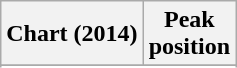<table class="wikitable sortable plainrowheaders">
<tr>
<th>Chart (2014)</th>
<th>Peak<br>position</th>
</tr>
<tr>
</tr>
<tr>
</tr>
</table>
